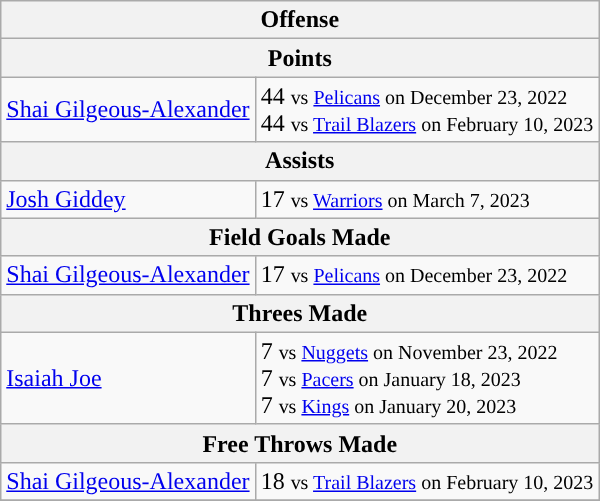<table class="wikitable plainrowheaders">
<tr>
<th colspan="6">Offense</th>
</tr>
<tr>
<th colspan="6">Points</th>
</tr>
<tr>
<td><a href='#'>Shai Gilgeous-Alexander</a></td>
<td>44 <small>vs <a href='#'>Pelicans</a> on December 23, 2022</small><br>44 <small>vs <a href='#'>Trail Blazers</a> on February 10, 2023</small></td>
</tr>
<tr>
<th colspan="6">Assists</th>
</tr>
<tr>
<td><a href='#'>Josh Giddey</a></td>
<td>17 <small>vs <a href='#'>Warriors</a> on March 7, 2023</small></td>
</tr>
<tr>
<th colspan="6">Field Goals Made</th>
</tr>
<tr>
<td><a href='#'>Shai Gilgeous-Alexander</a></td>
<td>17 <small>vs <a href='#'>Pelicans</a> on December 23, 2022</small></td>
</tr>
<tr>
<th colspan="6">Threes Made</th>
</tr>
<tr>
<td><a href='#'>Isaiah Joe</a></td>
<td>7 <small>vs <a href='#'>Nuggets</a> on November 23, 2022</small><br>7 <small>vs <a href='#'>Pacers</a> on January 18, 2023</small><br>7 <small>vs <a href='#'>Kings</a> on January 20, 2023</small></td>
</tr>
<tr>
<th colspan="6">Free Throws Made</th>
</tr>
<tr>
<td><a href='#'>Shai Gilgeous-Alexander</a></td>
<td>18 <small>vs <a href='#'>Trail Blazers</a> on February 10, 2023</small></td>
</tr>
<tr>
</tr>
</table>
